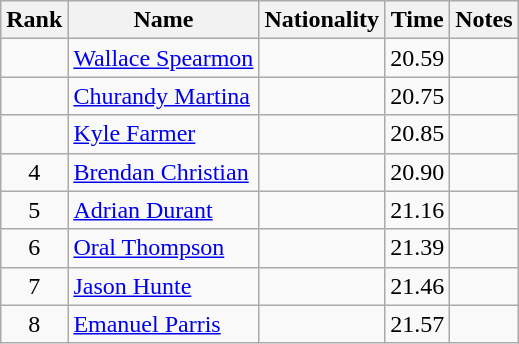<table class="wikitable sortable" style="text-align:center">
<tr>
<th>Rank</th>
<th>Name</th>
<th>Nationality</th>
<th>Time</th>
<th>Notes</th>
</tr>
<tr>
<td align=center></td>
<td align=left><a href='#'>Wallace Spearmon</a></td>
<td align=left></td>
<td>20.59</td>
<td></td>
</tr>
<tr>
<td align=center></td>
<td align=left><a href='#'>Churandy Martina</a></td>
<td align=left></td>
<td>20.75</td>
<td></td>
</tr>
<tr>
<td align=center></td>
<td align=left><a href='#'>Kyle Farmer</a></td>
<td align=left></td>
<td>20.85</td>
<td></td>
</tr>
<tr>
<td align=center>4</td>
<td align=left><a href='#'>Brendan Christian</a></td>
<td align=left></td>
<td>20.90</td>
<td></td>
</tr>
<tr>
<td align=center>5</td>
<td align=left><a href='#'>Adrian Durant</a></td>
<td align=left></td>
<td>21.16</td>
<td></td>
</tr>
<tr>
<td align=center>6</td>
<td align=left><a href='#'>Oral Thompson</a></td>
<td align=left></td>
<td>21.39</td>
<td></td>
</tr>
<tr>
<td align=center>7</td>
<td align=left><a href='#'>Jason Hunte</a></td>
<td align=left></td>
<td>21.46</td>
<td></td>
</tr>
<tr>
<td align=center>8</td>
<td align=left><a href='#'>Emanuel Parris</a></td>
<td align=left></td>
<td>21.57</td>
<td></td>
</tr>
</table>
